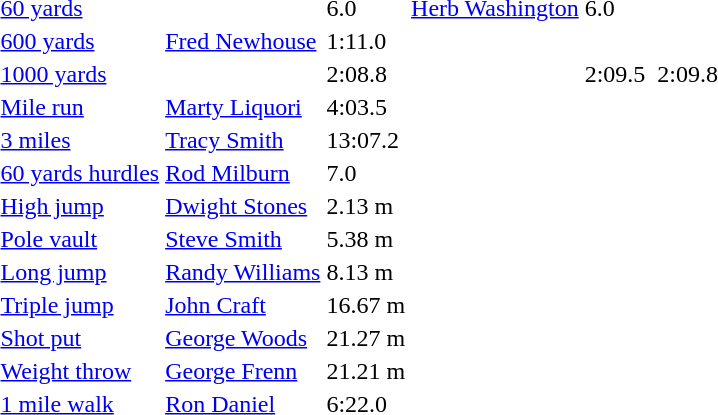<table>
<tr>
<td><a href='#'>60 yards</a></td>
<td></td>
<td>6.0</td>
<td><a href='#'>Herb Washington</a></td>
<td>6.0</td>
<td></td>
<td></td>
</tr>
<tr>
<td><a href='#'>600 yards</a></td>
<td><a href='#'>Fred Newhouse</a></td>
<td>1:11.0</td>
<td></td>
<td></td>
<td></td>
<td></td>
</tr>
<tr>
<td><a href='#'>1000 yards</a></td>
<td></td>
<td>2:08.8</td>
<td></td>
<td>2:09.5</td>
<td></td>
<td>2:09.8</td>
</tr>
<tr>
<td><a href='#'>Mile run</a></td>
<td><a href='#'>Marty Liquori</a></td>
<td>4:03.5</td>
<td></td>
<td></td>
<td></td>
<td></td>
</tr>
<tr>
<td><a href='#'>3 miles</a></td>
<td><a href='#'>Tracy Smith</a></td>
<td>13:07.2</td>
<td></td>
<td></td>
<td></td>
<td></td>
</tr>
<tr>
<td><a href='#'>60 yards hurdles</a></td>
<td><a href='#'>Rod Milburn</a></td>
<td>7.0</td>
<td></td>
<td></td>
<td></td>
<td></td>
</tr>
<tr>
<td><a href='#'>High jump</a></td>
<td><a href='#'>Dwight Stones</a></td>
<td>2.13 m</td>
<td></td>
<td></td>
<td></td>
<td></td>
</tr>
<tr>
<td><a href='#'>Pole vault</a></td>
<td><a href='#'>Steve Smith</a></td>
<td>5.38 m</td>
<td></td>
<td></td>
<td></td>
<td></td>
</tr>
<tr>
<td><a href='#'>Long jump</a></td>
<td><a href='#'>Randy Williams</a></td>
<td>8.13 m</td>
<td></td>
<td></td>
<td></td>
<td></td>
</tr>
<tr>
<td><a href='#'>Triple jump</a></td>
<td><a href='#'>John Craft</a></td>
<td>16.67 m</td>
<td></td>
<td></td>
<td></td>
<td></td>
</tr>
<tr>
<td><a href='#'>Shot put</a></td>
<td><a href='#'>George Woods</a></td>
<td>21.27 m</td>
<td></td>
<td></td>
<td></td>
<td></td>
</tr>
<tr>
<td><a href='#'>Weight throw</a></td>
<td><a href='#'>George Frenn</a></td>
<td>21.21 m</td>
<td></td>
<td></td>
<td></td>
<td></td>
</tr>
<tr>
<td><a href='#'>1 mile walk</a></td>
<td><a href='#'>Ron Daniel</a></td>
<td>6:22.0</td>
<td></td>
<td></td>
<td></td>
<td></td>
</tr>
</table>
